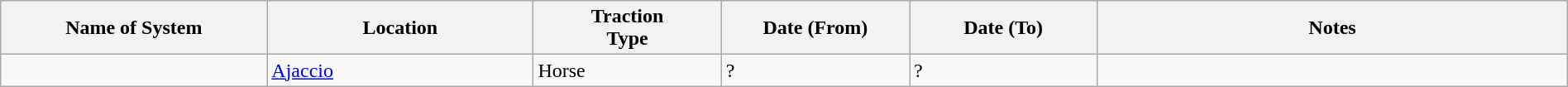<table class="wikitable" width=100%>
<tr>
<th width=17%>Name of System</th>
<th width=17%>Location</th>
<th width=12%>Traction<br>Type</th>
<th width=12%>Date (From)</th>
<th width=12%>Date (To)</th>
<th width=30%>Notes</th>
</tr>
<tr>
<td> </td>
<td><a href='#'>Ajaccio</a></td>
<td>Horse</td>
<td>?</td>
<td>?</td>
<td> </td>
</tr>
</table>
